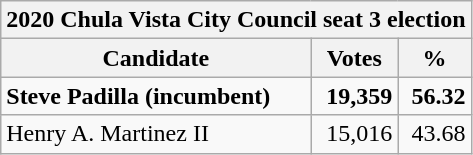<table class=wikitable>
<tr>
<th colspan=3>2020 Chula Vista City Council seat 3 election</th>
</tr>
<tr>
<th>Candidate</th>
<th>Votes</th>
<th>%</th>
</tr>
<tr>
<td><strong>Steve Padilla (incumbent)</strong></td>
<td align="right"><strong>19,359</strong></td>
<td align="right"><strong>56.32</strong></td>
</tr>
<tr>
<td>Henry A. Martinez II</td>
<td align="right">15,016</td>
<td align="right">43.68</td>
</tr>
</table>
